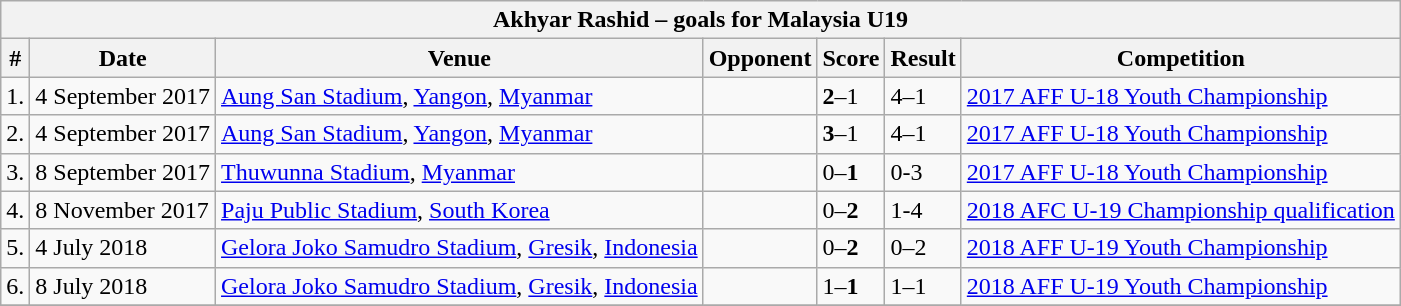<table class="wikitable">
<tr>
<th colspan="8"><strong>Akhyar Rashid – goals for Malaysia U19</strong></th>
</tr>
<tr>
<th>#</th>
<th>Date</th>
<th>Venue</th>
<th>Opponent</th>
<th>Score</th>
<th>Result</th>
<th>Competition</th>
</tr>
<tr>
<td>1.</td>
<td>4 September 2017</td>
<td><a href='#'>Aung San Stadium</a>, <a href='#'>Yangon</a>, <a href='#'>Myanmar</a></td>
<td></td>
<td><strong>2</strong>–1</td>
<td>4–1</td>
<td><a href='#'>2017 AFF U-18 Youth Championship</a></td>
</tr>
<tr>
<td>2.</td>
<td>4 September 2017</td>
<td><a href='#'>Aung San Stadium</a>, <a href='#'>Yangon</a>, <a href='#'>Myanmar</a></td>
<td></td>
<td><strong>3</strong>–1</td>
<td>4–1</td>
<td><a href='#'>2017 AFF U-18 Youth Championship</a></td>
</tr>
<tr>
<td>3.</td>
<td>8 September 2017</td>
<td><a href='#'>Thuwunna Stadium</a>, <a href='#'>Myanmar</a></td>
<td></td>
<td>0–<strong>1</strong></td>
<td>0-3</td>
<td><a href='#'>2017 AFF U-18 Youth Championship</a></td>
</tr>
<tr>
<td>4.</td>
<td>8 November 2017</td>
<td><a href='#'>Paju Public Stadium</a>, <a href='#'>South Korea</a></td>
<td></td>
<td>0–<strong>2</strong></td>
<td>1-4</td>
<td><a href='#'>2018 AFC U-19 Championship qualification</a></td>
</tr>
<tr>
<td>5.</td>
<td>4 July 2018</td>
<td><a href='#'>Gelora Joko Samudro Stadium</a>, <a href='#'>Gresik</a>, <a href='#'>Indonesia</a></td>
<td></td>
<td>0–<strong>2</strong></td>
<td>0–2</td>
<td><a href='#'>2018 AFF U-19 Youth Championship</a></td>
</tr>
<tr>
<td>6.</td>
<td>8 July 2018</td>
<td><a href='#'>Gelora Joko Samudro Stadium</a>, <a href='#'>Gresik</a>, <a href='#'>Indonesia</a></td>
<td></td>
<td>1–<strong>1</strong></td>
<td>1–1</td>
<td><a href='#'>2018 AFF U-19 Youth Championship</a></td>
</tr>
<tr>
</tr>
</table>
